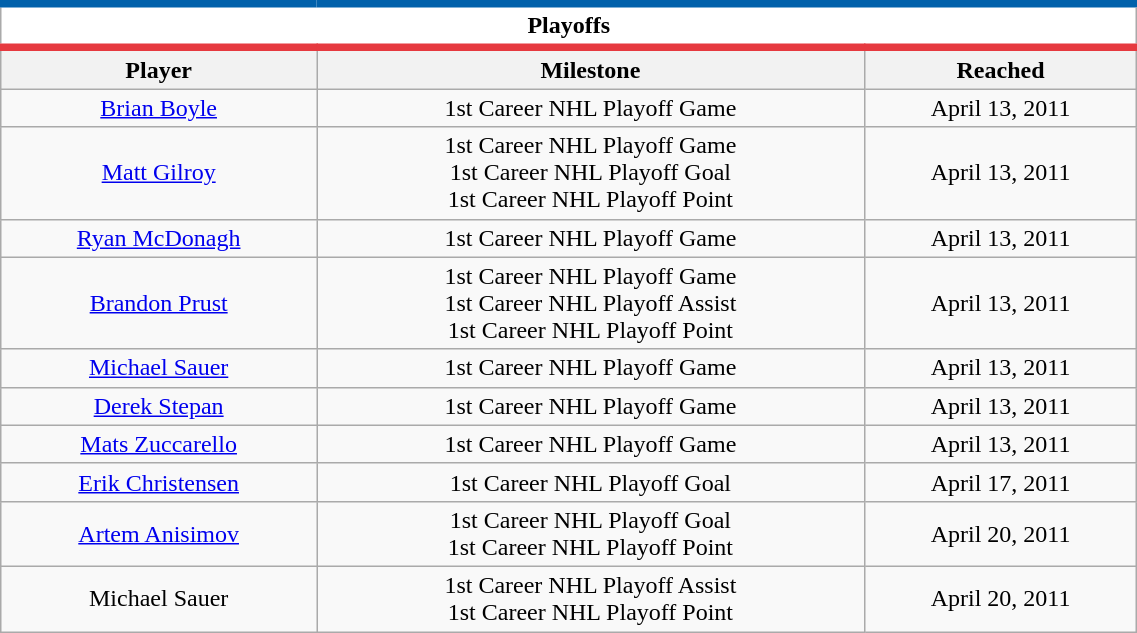<table class="wikitable" width="60%" style="text-align:center">
<tr>
<td colspan="10" style="background:#FFFFFF; border-top:#0161AB 5px solid; border-bottom:#E6393F 5px solid;"><strong>Playoffs</strong></td>
</tr>
<tr>
<th>Player</th>
<th>Milestone</th>
<th>Reached</th>
</tr>
<tr>
<td><a href='#'>Brian Boyle</a></td>
<td>1st Career NHL Playoff Game</td>
<td>April 13, 2011</td>
</tr>
<tr>
<td><a href='#'>Matt Gilroy</a></td>
<td>1st Career NHL Playoff Game<br>1st Career NHL Playoff Goal<br>1st Career NHL Playoff Point</td>
<td>April 13, 2011</td>
</tr>
<tr>
<td><a href='#'>Ryan McDonagh</a></td>
<td>1st Career NHL Playoff Game</td>
<td>April 13, 2011</td>
</tr>
<tr>
<td><a href='#'>Brandon Prust</a></td>
<td>1st Career NHL Playoff Game<br>1st Career NHL Playoff Assist<br>1st Career NHL Playoff Point</td>
<td>April 13, 2011</td>
</tr>
<tr>
<td><a href='#'>Michael Sauer</a></td>
<td>1st Career NHL Playoff Game</td>
<td>April 13, 2011</td>
</tr>
<tr>
<td><a href='#'>Derek Stepan</a></td>
<td>1st Career NHL Playoff Game</td>
<td>April 13, 2011</td>
</tr>
<tr>
<td><a href='#'>Mats Zuccarello</a></td>
<td>1st Career NHL Playoff Game</td>
<td>April 13, 2011</td>
</tr>
<tr>
<td><a href='#'>Erik Christensen</a></td>
<td>1st Career NHL Playoff Goal</td>
<td>April 17, 2011</td>
</tr>
<tr>
<td><a href='#'>Artem Anisimov</a></td>
<td>1st Career NHL Playoff Goal<br>1st Career NHL Playoff Point</td>
<td>April 20, 2011</td>
</tr>
<tr>
<td>Michael Sauer</td>
<td>1st Career NHL Playoff Assist<br>1st Career NHL Playoff Point</td>
<td>April 20, 2011</td>
</tr>
</table>
